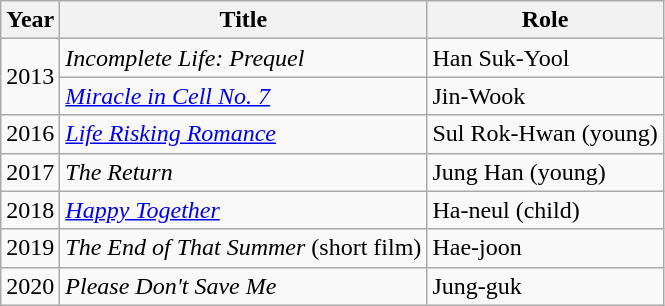<table class="wikitable">
<tr>
<th>Year</th>
<th>Title</th>
<th>Role</th>
</tr>
<tr>
<td rowspan="2">2013</td>
<td><em>Incomplete Life: Prequel</em></td>
<td>Han Suk-Yool</td>
</tr>
<tr>
<td><em><a href='#'>Miracle in Cell No. 7</a></em></td>
<td>Jin-Wook</td>
</tr>
<tr>
<td>2016</td>
<td><em><a href='#'>Life Risking Romance</a></em></td>
<td>Sul Rok-Hwan (young)</td>
</tr>
<tr>
<td>2017</td>
<td><em>The Return</em></td>
<td>Jung Han (young)</td>
</tr>
<tr>
<td>2018</td>
<td><em><a href='#'>Happy Together</a></em></td>
<td>Ha-neul (child)</td>
</tr>
<tr>
<td>2019</td>
<td><em>The End of That Summer</em> (short film)</td>
<td>Hae-joon</td>
</tr>
<tr>
<td>2020</td>
<td><em>Please Don't Save Me</em></td>
<td>Jung-guk</td>
</tr>
</table>
